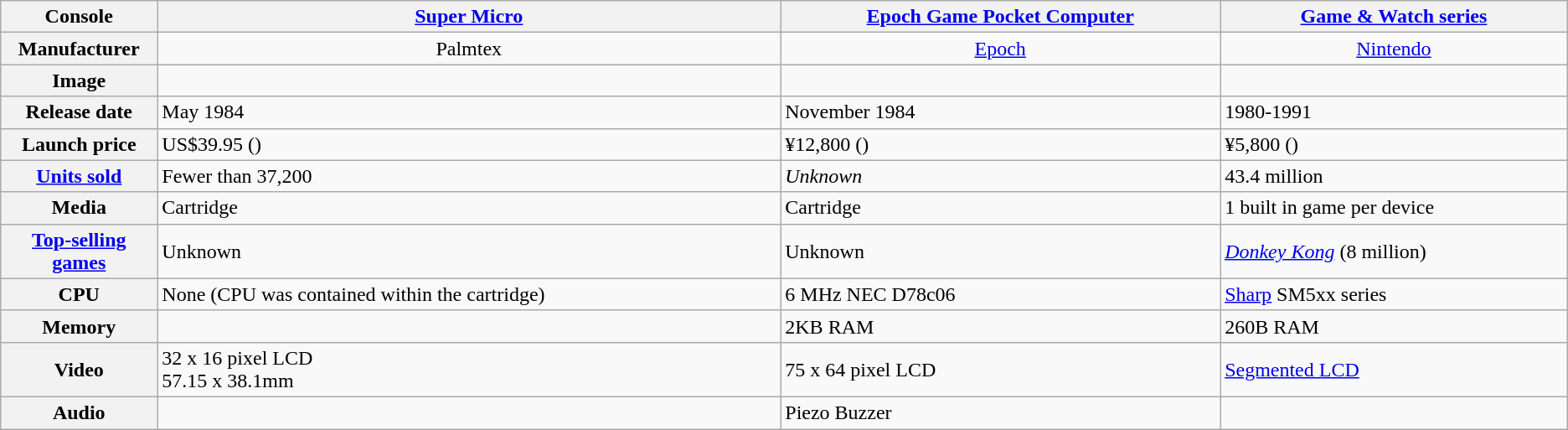<table class="wikitable">
<tr>
<th style="width: 10%">Console</th>
<th><a href='#'>Super Micro</a></th>
<th><a href='#'>Epoch Game Pocket Computer</a></th>
<th><a href='#'>Game & Watch series</a></th>
</tr>
<tr style="text-align:center;">
<th>Manufacturer</th>
<td>Palmtex</td>
<td><a href='#'>Epoch</a></td>
<td><a href='#'>Nintendo</a></td>
</tr>
<tr style="text-align:center;">
<th>Image</th>
<td><strong></strong></td>
<td><strong></strong></td>
<td><strong></strong></td>
</tr>
<tr style="vertical-align: top">
<th>Release date</th>
<td>May 1984</td>
<td>November 1984</td>
<td>1980-1991</td>
</tr>
<tr>
<th>Launch price</th>
<td>US$39.95 ()</td>
<td>¥12,800 ()</td>
<td>¥5,800 ()</td>
</tr>
<tr>
<th><a href='#'>Units sold</a></th>
<td>Fewer than 37,200</td>
<td><em>Unknown</em></td>
<td>43.4 million</td>
</tr>
<tr>
<th>Media</th>
<td>Cartridge</td>
<td>Cartridge</td>
<td>1 built in game per device</td>
</tr>
<tr>
<th><a href='#'>Top-selling games</a></th>
<td>Unknown</td>
<td>Unknown</td>
<td><em><a href='#'>Donkey Kong</a></em> (8 million)</td>
</tr>
<tr>
<th>CPU</th>
<td>None (CPU was contained within the cartridge)</td>
<td>6 MHz NEC D78c06</td>
<td><a href='#'>Sharp</a> SM5xx series</td>
</tr>
<tr>
<th>Memory</th>
<td></td>
<td>2KB RAM</td>
<td>260B RAM</td>
</tr>
<tr>
<th>Video</th>
<td>32 x 16 pixel LCD<br>57.15 x 38.1mm</td>
<td>75 x 64 pixel LCD</td>
<td><a href='#'>Segmented LCD</a></td>
</tr>
<tr>
<th>Audio</th>
<td></td>
<td>Piezo Buzzer</td>
<td></td>
</tr>
</table>
